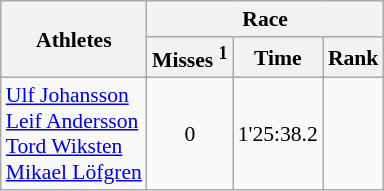<table class="wikitable" border="1" style="font-size:90%">
<tr>
<th rowspan=2>Athletes</th>
<th colspan=3>Race</th>
</tr>
<tr>
<th>Misses <sup>1</sup></th>
<th>Time</th>
<th>Rank</th>
</tr>
<tr>
<td><a href='#'>Ulf Johansson</a><br><a href='#'>Leif Andersson</a><br><a href='#'>Tord Wiksten</a><br><a href='#'>Mikael Löfgren</a></td>
<td align=center>0</td>
<td align=center>1'25:38.2</td>
<td align=center></td>
</tr>
</table>
